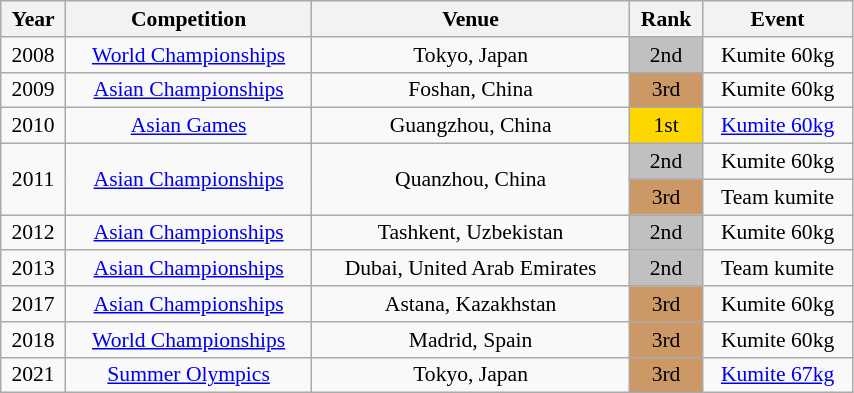<table class="wikitable sortable" width=45% style="font-size:90%; text-align:center;">
<tr>
<th>Year</th>
<th>Competition</th>
<th>Venue</th>
<th>Rank</th>
<th>Event</th>
</tr>
<tr>
<td>2008</td>
<td><a href='#'>World Championships</a></td>
<td>Tokyo, Japan</td>
<td bgcolor="silver">2nd</td>
<td>Kumite 60kg</td>
</tr>
<tr>
<td>2009</td>
<td><a href='#'>Asian Championships</a></td>
<td>Foshan, China</td>
<td bgcolor="cc9966">3rd</td>
<td>Kumite 60kg</td>
</tr>
<tr>
<td>2010</td>
<td><a href='#'>Asian Games</a></td>
<td>Guangzhou, China</td>
<td bgcolor="gold">1st</td>
<td><a href='#'>Kumite 60kg</a></td>
</tr>
<tr>
<td rowspan=2>2011</td>
<td rowspan=2><a href='#'>Asian Championships</a></td>
<td rowspan=2>Quanzhou, China</td>
<td bgcolor="silver">2nd</td>
<td>Kumite 60kg</td>
</tr>
<tr>
<td bgcolor="cc9966">3rd</td>
<td>Team kumite</td>
</tr>
<tr>
<td>2012</td>
<td><a href='#'>Asian Championships</a></td>
<td>Tashkent, Uzbekistan</td>
<td bgcolor="silver">2nd</td>
<td>Kumite 60kg</td>
</tr>
<tr>
<td>2013</td>
<td><a href='#'>Asian Championships</a></td>
<td>Dubai, United Arab Emirates</td>
<td bgcolor="silver">2nd</td>
<td>Team kumite</td>
</tr>
<tr>
<td>2017</td>
<td><a href='#'>Asian Championships</a></td>
<td>Astana, Kazakhstan</td>
<td bgcolor="cc9966">3rd</td>
<td>Kumite 60kg</td>
</tr>
<tr>
<td>2018</td>
<td><a href='#'>World Championships</a></td>
<td>Madrid, Spain</td>
<td bgcolor="cc9966">3rd</td>
<td>Kumite 60kg</td>
</tr>
<tr>
<td>2021</td>
<td><a href='#'>Summer Olympics</a></td>
<td>Tokyo, Japan</td>
<td bgcolor="cc9966">3rd</td>
<td><a href='#'>Kumite 67kg</a></td>
</tr>
</table>
